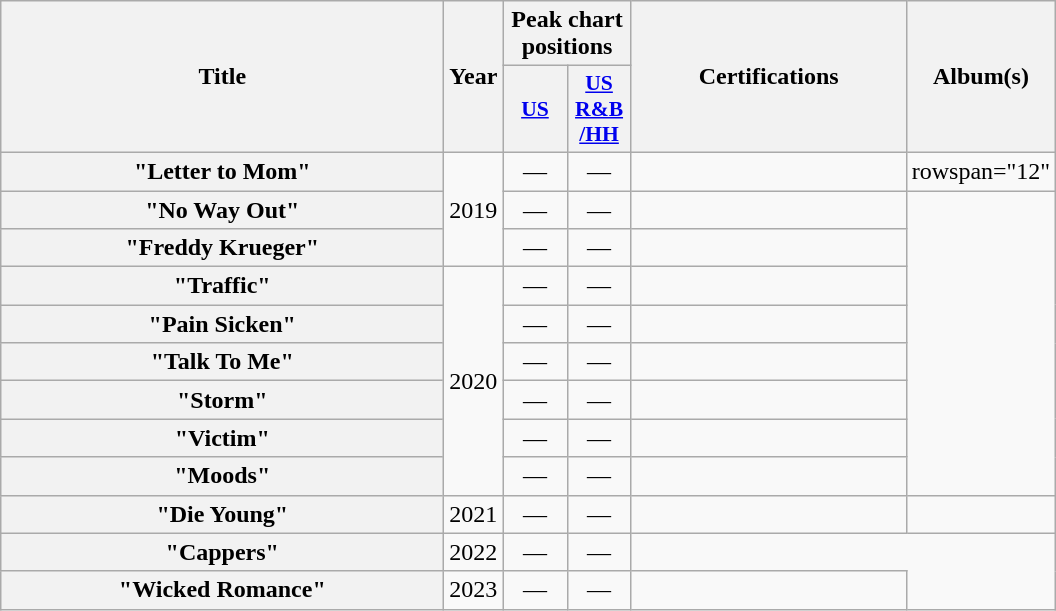<table class="wikitable plainrowheaders" style="text-align:center;">
<tr>
<th scope="col" rowspan="2" style="width:18em;">Title</th>
<th scope="col" rowspan="2" style="width:1em;">Year</th>
<th scope="col" colspan="2">Peak chart positions</th>
<th scope="col" rowspan="2" style="width:11em;">Certifications</th>
<th scope="col" rowspan="2">Album(s)</th>
</tr>
<tr>
<th scope="col" style="width:2.5em;font-size:90%;"><a href='#'>US</a><br></th>
<th scope="col" style="width:2.5em;font-size:90%;"><a href='#'>US R&B /HH</a><br></th>
</tr>
<tr>
<th scope="row">"Letter to Mom"</th>
<td rowspan="3">2019</td>
<td>—</td>
<td>—</td>
<td></td>
<td>rowspan="12" </td>
</tr>
<tr>
<th scope="row">"No Way Out"</th>
<td>—</td>
<td>—</td>
<td></td>
</tr>
<tr>
<th scope="row">"Freddy Krueger"</th>
<td>—</td>
<td>—</td>
<td></td>
</tr>
<tr>
<th scope="row">"Traffic"</th>
<td rowspan="6">2020</td>
<td>—</td>
<td>—</td>
<td></td>
</tr>
<tr>
<th scope="row">"Pain Sicken"</th>
<td>—</td>
<td>—</td>
<td></td>
</tr>
<tr>
<th scope="row">"Talk To Me"</th>
<td>—</td>
<td>—</td>
<td></td>
</tr>
<tr>
<th scope="row">"Storm"</th>
<td>—</td>
<td>—</td>
<td></td>
</tr>
<tr>
<th scope="row">"Victim"</th>
<td>—</td>
<td>—</td>
<td></td>
</tr>
<tr>
<th scope="row">"Moods"</th>
<td>—</td>
<td>—</td>
<td></td>
</tr>
<tr>
<th scope="row">"Die Young"</th>
<td>2021</td>
<td>—</td>
<td>—</td>
<td></td>
<td></td>
</tr>
<tr>
<th scope="Row">"Cappers"<br></th>
<td>2022</td>
<td>—</td>
<td>—</td>
</tr>
<tr>
<th scope="Row">"Wicked Romance"</th>
<td>2023</td>
<td>—</td>
<td>—</td>
<td></td>
</tr>
</table>
